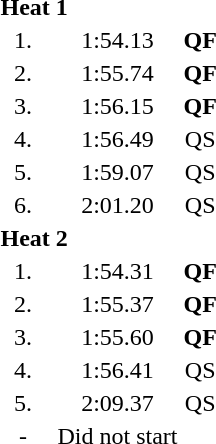<table style="text-align:center">
<tr>
<td colspan=4 align=left><strong>Heat 1</strong></td>
</tr>
<tr>
<td width=30>1.</td>
<td align=left></td>
<td width=80>1:54.13</td>
<td><strong>QF</strong></td>
</tr>
<tr>
<td>2.</td>
<td align=left></td>
<td>1:55.74</td>
<td><strong>QF</strong></td>
</tr>
<tr>
<td>3.</td>
<td align=left></td>
<td>1:56.15</td>
<td><strong>QF</strong></td>
</tr>
<tr>
<td>4.</td>
<td align=left></td>
<td>1:56.49</td>
<td>QS</td>
</tr>
<tr>
<td>5.</td>
<td align=left></td>
<td>1:59.07</td>
<td>QS</td>
</tr>
<tr>
<td>6.</td>
<td align=left></td>
<td>2:01.20</td>
<td>QS</td>
</tr>
<tr>
<td colspan=4 align=left><strong>Heat 2</strong></td>
</tr>
<tr>
<td>1.</td>
<td align=left></td>
<td>1:54.31</td>
<td><strong>QF</strong></td>
</tr>
<tr>
<td>2.</td>
<td align=left></td>
<td>1:55.37</td>
<td><strong>QF</strong></td>
</tr>
<tr>
<td>3.</td>
<td align=left></td>
<td>1:55.60</td>
<td><strong>QF</strong></td>
</tr>
<tr>
<td>4.</td>
<td align=left></td>
<td>1:56.41</td>
<td>QS</td>
</tr>
<tr>
<td>5.</td>
<td align=left></td>
<td>2:09.37</td>
<td>QS</td>
</tr>
<tr>
<td>-</td>
<td align=left></td>
<td>Did not start</td>
<td></td>
</tr>
</table>
